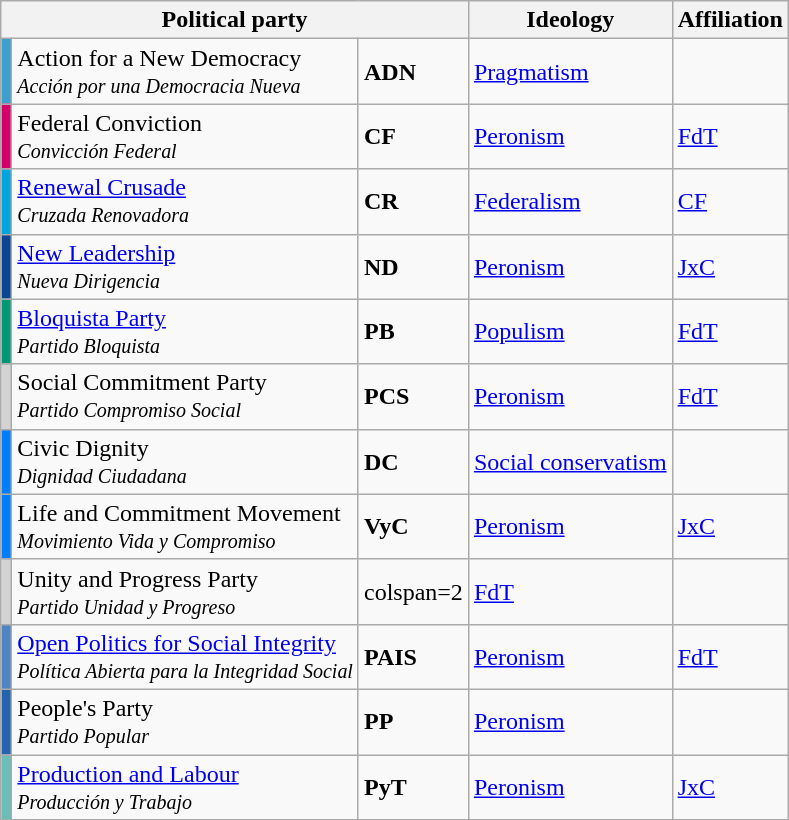<table class="wikitable">
<tr>
<th colspan=3>Political party</th>
<th>Ideology</th>
<th>Affiliation</th>
</tr>
<tr>
<th style="background:#3ba0cd;"></th>
<td>Action for a New Democracy<br><small><em>Acción por una Democracia Nueva</em></small></td>
<td><strong>ADN</strong></td>
<td><a href='#'>Pragmatism</a></td>
<td></td>
</tr>
<tr>
<th style="background:#d5006a;"></th>
<td>Federal Conviction<br><small><em>Convicción Federal</em></small></td>
<td><strong>CF</strong></td>
<td><a href='#'>Peronism</a></td>
<td><a href='#'>FdT</a></td>
</tr>
<tr>
<th style="background:#00a5de;"></th>
<td><a href='#'>Renewal Crusade</a><br><small><em>Cruzada Renovadora</em></small></td>
<td><strong>CR</strong></td>
<td><a href='#'>Federalism</a></td>
<td><a href='#'>CF</a></td>
</tr>
<tr>
<th style="background:#0b4592;"></th>
<td><a href='#'>New Leadership</a><br><small><em>Nueva Dirigencia</em></small></td>
<td><strong>ND</strong></td>
<td><a href='#'>Peronism</a></td>
<td><a href='#'>JxC</a></td>
</tr>
<tr>
<th style="background:#029875;"></th>
<td><a href='#'>Bloquista Party</a><br><small><em>Partido Bloquista</em></small></td>
<td><strong>PB</strong></td>
<td><a href='#'>Populism</a></td>
<td><a href='#'>FdT</a></td>
</tr>
<tr>
<th style="background:#d3d3d3;"></th>
<td>Social Commitment Party<br><small><em>Partido Compromiso Social</em></small></td>
<td><strong>PCS</strong></td>
<td><a href='#'>Peronism</a></td>
<td><a href='#'>FdT</a></td>
</tr>
<tr>
<th style="background:#017efe;"></th>
<td>Civic Dignity<br><small><em>Dignidad Ciudadana</em></small></td>
<td><strong>DC</strong></td>
<td><a href='#'>Social conservatism</a></td>
<td></td>
</tr>
<tr>
<th style="background:#017efe;"></th>
<td>Life and Commitment Movement<br><small><em>Movimiento Vida y Compromiso</em></small></td>
<td><strong>VyC</strong></td>
<td><a href='#'>Peronism</a></td>
<td><a href='#'>JxC</a></td>
</tr>
<tr>
<th style="background:#D3D3D3;"></th>
<td>Unity and Progress Party<br><small><em>Partido Unidad y Progreso</em></small></td>
<td>colspan=2 </td>
<td><a href='#'>FdT</a></td>
</tr>
<tr>
<th style="background:#4f85c5;"></th>
<td><a href='#'>Open Politics for Social Integrity</a><br><small><em>Política Abierta para la Integridad Social</em></small></td>
<td><strong>PAIS</strong></td>
<td><a href='#'>Peronism</a></td>
<td><a href='#'>FdT</a></td>
</tr>
<tr>
<th style="background:#2563af;"></th>
<td>People's Party<br><small><em>Partido Popular</em></small></td>
<td><strong>PP</strong></td>
<td><a href='#'>Peronism</a></td>
<td></td>
</tr>
<tr>
<th style="background:#6bbeb6;"></th>
<td><a href='#'>Production and Labour</a><br><small><em>Producción y Trabajo</em></small></td>
<td><strong>PyT</strong></td>
<td><a href='#'>Peronism</a></td>
<td><a href='#'>JxC</a></td>
</tr>
<tr>
</tr>
</table>
